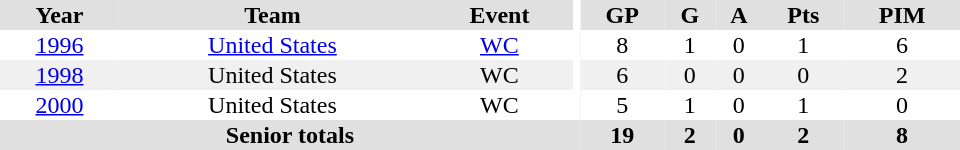<table border="0" cellpadding="1" cellspacing="0" ID="Table3" style="text-align:center; width:40em">
<tr bgcolor="#e0e0e0">
<th>Year</th>
<th>Team</th>
<th>Event</th>
<th rowspan="102" bgcolor="#ffffff"></th>
<th>GP</th>
<th>G</th>
<th>A</th>
<th>Pts</th>
<th>PIM</th>
</tr>
<tr>
<td><a href='#'>1996</a></td>
<td><a href='#'>United States</a></td>
<td><a href='#'>WC</a></td>
<td>8</td>
<td>1</td>
<td>0</td>
<td>1</td>
<td>6</td>
</tr>
<tr bgcolor="#f0f0f0">
<td><a href='#'>1998</a></td>
<td>United States</td>
<td>WC</td>
<td>6</td>
<td>0</td>
<td>0</td>
<td>0</td>
<td>2</td>
</tr>
<tr>
<td><a href='#'>2000</a></td>
<td>United States</td>
<td>WC</td>
<td>5</td>
<td>1</td>
<td>0</td>
<td>1</td>
<td>0</td>
</tr>
<tr bgcolor="#e0e0e0">
<th colspan="4">Senior totals</th>
<th>19</th>
<th>2</th>
<th>0</th>
<th>2</th>
<th>8</th>
</tr>
</table>
